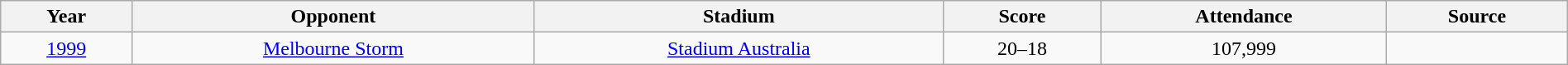<table class="wikitable" width="100%" style="text-align: center;">
<tr>
<th>Year</th>
<th>Opponent</th>
<th>Stadium</th>
<th>Score</th>
<th>Attendance</th>
<th>Source</th>
</tr>
<tr>
<td><a href='#'>1999</a></td>
<td> <a href='#'>Melbourne Storm</a></td>
<td><a href='#'>Stadium Australia</a></td>
<td>20–18</td>
<td>107,999</td>
<td></td>
</tr>
</table>
